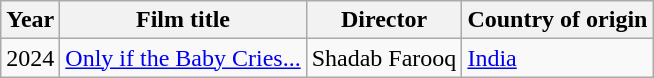<table class="wikitable sortable">
<tr>
<th>Year</th>
<th>Film title</th>
<th>Director</th>
<th>Country of origin</th>
</tr>
<tr>
<td>2024</td>
<td><a href='#'>Only if the Baby Cries...</a></td>
<td>Shadab Farooq</td>
<td><a href='#'>India</a></td>
</tr>
</table>
